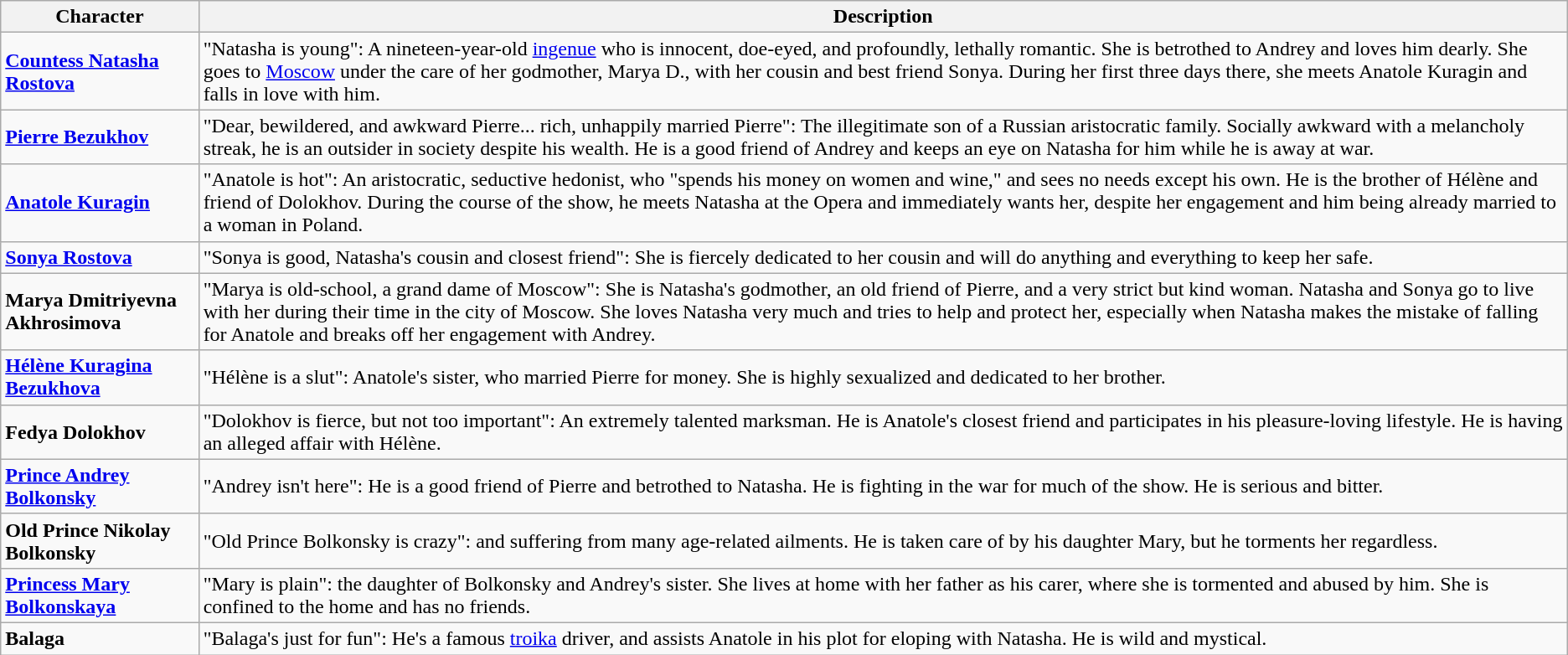<table class="wikitable">
<tr>
<th>Character</th>
<th>Description</th>
</tr>
<tr>
<td><strong><a href='#'>Countess Natasha Rostova</a></strong></td>
<td>"Natasha is young": A nineteen-year-old <a href='#'>ingenue</a> who is innocent, doe-eyed, and profoundly, lethally romantic. She is betrothed to Andrey and loves him dearly. She goes to <a href='#'>Moscow</a> under the care of her godmother, Marya D., with her cousin and best friend Sonya. During her first three days there, she meets Anatole Kuragin and falls in love with him.</td>
</tr>
<tr>
<td><strong><a href='#'>Pierre Bezukhov</a></strong></td>
<td>"Dear, bewildered, and awkward Pierre... rich, unhappily married Pierre": The illegitimate son of a Russian aristocratic family. Socially awkward with a melancholy streak, he is an outsider in society despite his wealth. He is a good friend of Andrey and keeps an eye on Natasha for him while he is away at war.</td>
</tr>
<tr>
<td><strong><a href='#'>Anatole Kuragin</a></strong></td>
<td>"Anatole is hot": An aristocratic, seductive hedonist, who "spends his money on women and wine," and sees no needs except his own. He is the brother of Hélène and friend of Dolokhov. During the course of the show, he meets Natasha at the Opera and immediately wants her, despite her engagement and him being already married to a woman in Poland.</td>
</tr>
<tr>
<td><strong><a href='#'>Sonya Rostova</a></strong></td>
<td>"Sonya is good, Natasha's cousin and closest friend": She is fiercely dedicated to her cousin and will do anything and everything to keep her safe.</td>
</tr>
<tr>
<td><strong>Marya Dmitriyevna Akhrosimova</strong></td>
<td>"Marya is old-school, a grand dame of Moscow": She is Natasha's godmother, an old friend of Pierre, and a very strict but kind woman. Natasha and Sonya go to live with her during their time in the city of Moscow. She loves Natasha very much and tries to help and protect her, especially when Natasha makes the mistake of falling for Anatole and breaks off her engagement with Andrey.</td>
</tr>
<tr>
<td><strong><a href='#'>Hélène Kuragina Bezukhova</a></strong></td>
<td>"Hélène is a slut": Anatole's sister, who married Pierre for money. She is highly sexualized and dedicated to her brother.</td>
</tr>
<tr>
<td><strong>Fedya Dolokhov</strong></td>
<td>"Dolokhov is fierce, but not too important": An extremely talented marksman. He is Anatole's closest friend and participates in his pleasure-loving lifestyle. He is having an alleged affair with Hélène.</td>
</tr>
<tr>
<td><strong><a href='#'>Prince Andrey Bolkonsky</a></strong></td>
<td>"Andrey isn't here": He is a good friend of Pierre and betrothed to Natasha. He is fighting in the war for much of the show. He is serious and bitter.</td>
</tr>
<tr>
<td><strong>Old Prince Nikolay Bolkonsky</strong></td>
<td>"Old Prince Bolkonsky is crazy": and suffering from many age-related ailments. He is taken care of by his daughter Mary, but he torments her regardless.</td>
</tr>
<tr>
<td><strong><a href='#'>Princess Mary Bolkonskaya</a></strong></td>
<td>"Mary is plain": the daughter of Bolkonsky and Andrey's sister. She lives at home with her father as his carer, where she is tormented and abused by him. She is confined to the home and has no friends.</td>
</tr>
<tr>
<td><strong>Balaga</strong></td>
<td>"Balaga's just for fun": He's a famous <a href='#'>troika</a> driver, and assists Anatole in his plot for eloping with Natasha. He is wild and mystical.</td>
</tr>
</table>
